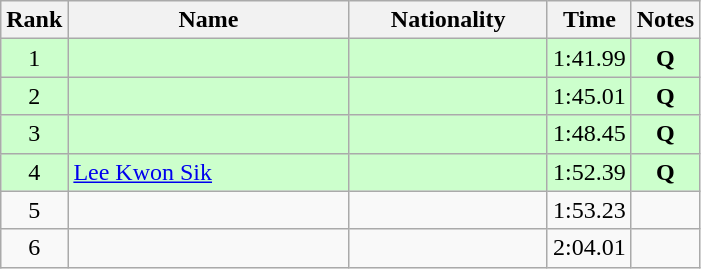<table class="wikitable sortable" style="text-align:center">
<tr>
<th>Rank</th>
<th style="width:180px">Name</th>
<th style="width:125px">Nationality</th>
<th>Time</th>
<th>Notes</th>
</tr>
<tr style="background:#cfc;">
<td>1</td>
<td style="text-align:left;"></td>
<td style="text-align:left;"></td>
<td>1:41.99</td>
<td><strong>Q</strong></td>
</tr>
<tr style="background:#cfc;">
<td>2</td>
<td style="text-align:left;"></td>
<td style="text-align:left;"></td>
<td>1:45.01</td>
<td><strong>Q</strong></td>
</tr>
<tr style="background:#cfc;">
<td>3</td>
<td style="text-align:left;"></td>
<td style="text-align:left;"></td>
<td>1:48.45</td>
<td><strong>Q</strong></td>
</tr>
<tr style="background:#cfc;">
<td>4</td>
<td style="text-align:left;"><a href='#'>Lee Kwon Sik</a></td>
<td style="text-align:left;"></td>
<td>1:52.39</td>
<td><strong>Q</strong></td>
</tr>
<tr>
<td>5</td>
<td style="text-align:left;"></td>
<td style="text-align:left;"></td>
<td>1:53.23</td>
<td></td>
</tr>
<tr>
<td>6</td>
<td style="text-align:left;"></td>
<td style="text-align:left;"></td>
<td>2:04.01</td>
<td></td>
</tr>
</table>
